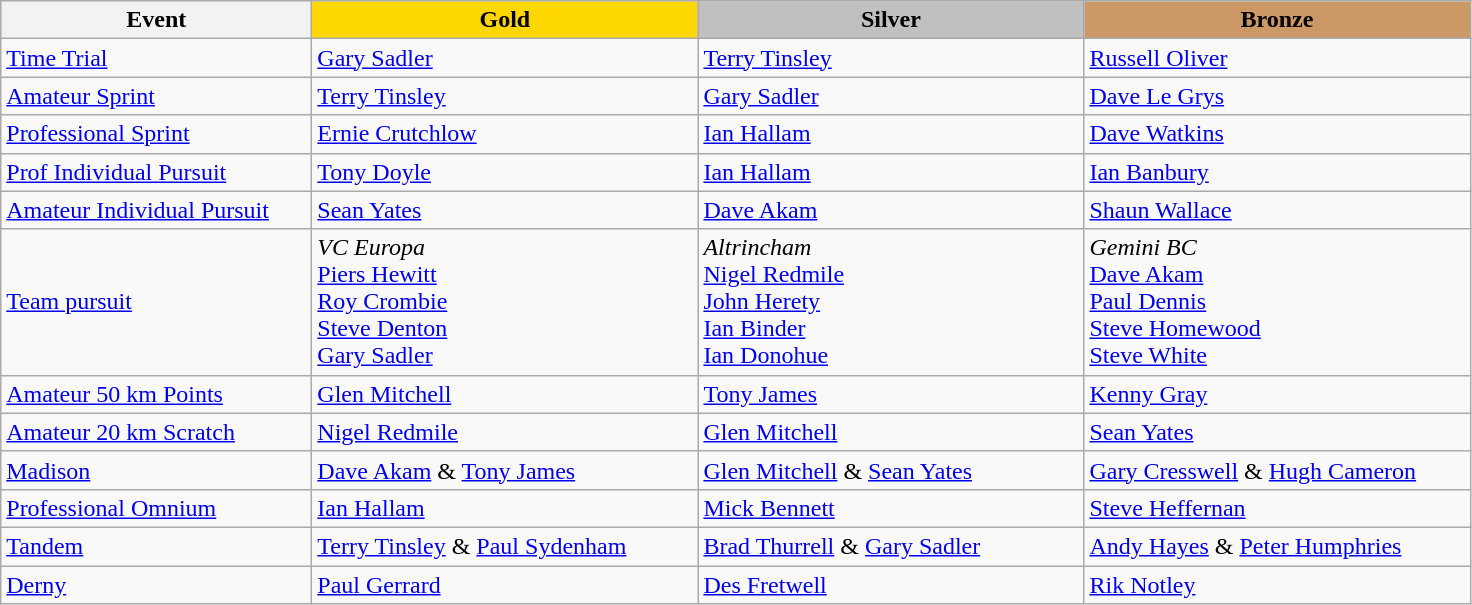<table class="wikitable" style="font-size: 100%">
<tr>
<th width=200>Event</th>
<th width=250 style="background-color: gold;">Gold</th>
<th width=250 style="background-color: silver;">Silver</th>
<th width=250 style="background-color: #cc9966;">Bronze</th>
</tr>
<tr>
<td><a href='#'>Time Trial</a></td>
<td><a href='#'>Gary Sadler</a></td>
<td><a href='#'>Terry Tinsley</a></td>
<td><a href='#'>Russell Oliver</a></td>
</tr>
<tr>
<td><a href='#'>Amateur Sprint</a></td>
<td><a href='#'>Terry Tinsley</a></td>
<td><a href='#'>Gary Sadler</a></td>
<td><a href='#'>Dave Le Grys</a></td>
</tr>
<tr>
<td><a href='#'>Professional Sprint</a></td>
<td><a href='#'>Ernie Crutchlow</a></td>
<td><a href='#'>Ian Hallam</a></td>
<td><a href='#'>Dave Watkins</a></td>
</tr>
<tr>
<td><a href='#'>Prof Individual Pursuit</a></td>
<td><a href='#'>Tony Doyle</a></td>
<td><a href='#'>Ian Hallam</a></td>
<td><a href='#'>Ian Banbury</a></td>
</tr>
<tr>
<td><a href='#'>Amateur Individual Pursuit</a></td>
<td><a href='#'>Sean Yates</a></td>
<td><a href='#'>Dave Akam</a></td>
<td><a href='#'>Shaun Wallace</a></td>
</tr>
<tr>
<td><a href='#'>Team pursuit</a></td>
<td><em>VC Europa</em><br><a href='#'>Piers Hewitt</a><br> <a href='#'>Roy Crombie</a><br><a href='#'>Steve Denton</a>   <br><a href='#'>Gary Sadler</a></td>
<td><em>Altrincham</em><br><a href='#'>Nigel Redmile</a><br><a href='#'>John Herety</a><br><a href='#'>Ian Binder</a><br><a href='#'>Ian Donohue</a></td>
<td><em>Gemini BC</em><br><a href='#'>Dave Akam</a> <br><a href='#'>Paul Dennis</a> <br><a href='#'>Steve Homewood</a> <br><a href='#'>Steve White</a></td>
</tr>
<tr>
<td><a href='#'>Amateur 50 km Points</a></td>
<td><a href='#'>Glen Mitchell</a></td>
<td><a href='#'>Tony James</a></td>
<td><a href='#'>Kenny Gray</a></td>
</tr>
<tr>
<td><a href='#'>Amateur 20 km Scratch</a></td>
<td><a href='#'>Nigel Redmile</a></td>
<td><a href='#'>Glen Mitchell</a></td>
<td><a href='#'>Sean Yates</a></td>
</tr>
<tr>
<td><a href='#'>Madison</a></td>
<td><a href='#'>Dave Akam</a> & <a href='#'>Tony James</a></td>
<td><a href='#'>Glen Mitchell</a> & <a href='#'>Sean Yates</a></td>
<td><a href='#'>Gary Cresswell</a> & <a href='#'>Hugh Cameron</a></td>
</tr>
<tr>
<td><a href='#'>Professional Omnium</a></td>
<td><a href='#'>Ian Hallam</a></td>
<td><a href='#'>Mick Bennett</a></td>
<td><a href='#'>Steve Heffernan</a></td>
</tr>
<tr>
<td><a href='#'>Tandem</a></td>
<td><a href='#'>Terry Tinsley</a> & <a href='#'>Paul Sydenham</a></td>
<td><a href='#'>Brad Thurrell</a> & <a href='#'>Gary Sadler</a></td>
<td><a href='#'>Andy Hayes</a> & <a href='#'>Peter Humphries</a></td>
</tr>
<tr>
<td><a href='#'>Derny</a></td>
<td><a href='#'>Paul Gerrard</a></td>
<td><a href='#'>Des Fretwell</a></td>
<td><a href='#'>Rik Notley</a></td>
</tr>
</table>
